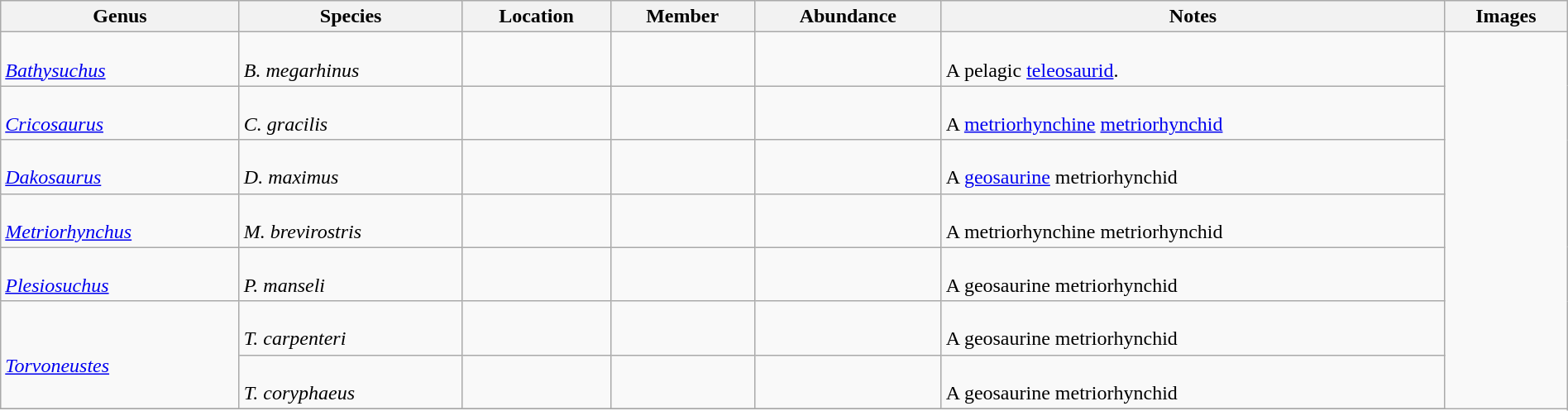<table class="wikitable" align="center" width="100%">
<tr>
<th>Genus</th>
<th>Species</th>
<th>Location</th>
<th>Member</th>
<th>Abundance</th>
<th>Notes</th>
<th>Images</th>
</tr>
<tr>
<td><br><em><a href='#'>Bathysuchus</a></em></td>
<td><br><em>B. megarhinus</em></td>
<td></td>
<td></td>
<td></td>
<td><br>A pelagic <a href='#'>teleosaurid</a>.</td>
<td rowspan="99"><br>

</td>
</tr>
<tr>
<td><br><em><a href='#'>Cricosaurus</a></em></td>
<td><br><em>C. gracilis</em></td>
<td></td>
<td></td>
<td></td>
<td><br>A <a href='#'>metriorhynchine</a> <a href='#'>metriorhynchid</a></td>
</tr>
<tr>
<td><br><em><a href='#'>Dakosaurus</a></em></td>
<td><br><em>D. maximus</em></td>
<td></td>
<td></td>
<td></td>
<td><br>A <a href='#'>geosaurine</a> metriorhynchid</td>
</tr>
<tr>
<td><br><em><a href='#'>Metriorhynchus</a></em></td>
<td><br><em>M. brevirostris</em></td>
<td></td>
<td></td>
<td></td>
<td><br>A metriorhynchine metriorhynchid</td>
</tr>
<tr>
<td><br><em><a href='#'>Plesiosuchus</a></em></td>
<td><br><em>P. manseli</em></td>
<td></td>
<td></td>
<td></td>
<td><br>A geosaurine metriorhynchid</td>
</tr>
<tr>
<td rowspan="2"><br><em><a href='#'>Torvoneustes</a></em></td>
<td><br><em>T. carpenteri</em></td>
<td></td>
<td></td>
<td></td>
<td><br>A geosaurine metriorhynchid</td>
</tr>
<tr>
<td><br><em>T. coryphaeus</em></td>
<td></td>
<td></td>
<td></td>
<td><br>A geosaurine metriorhynchid</td>
</tr>
<tr>
</tr>
</table>
